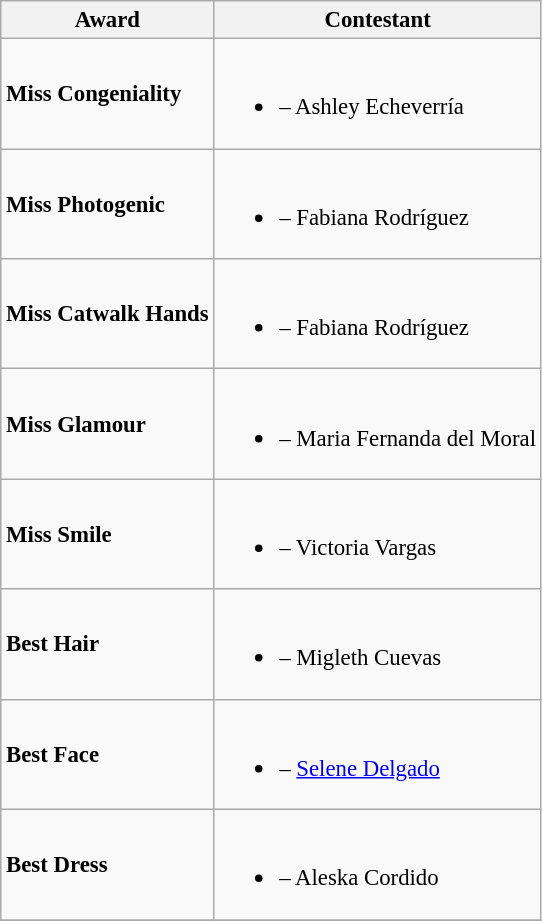<table class="wikitable unsortable" style="font-size:95%;">
<tr>
<th>Award</th>
<th>Contestant</th>
</tr>
<tr>
<td><strong>Miss Congeniality</strong></td>
<td><br><ul><li><strong></strong> – Ashley Echeverría</li></ul></td>
</tr>
<tr>
<td><strong>Miss Photogenic</strong></td>
<td><br><ul><li><strong></strong> – Fabiana Rodríguez</li></ul></td>
</tr>
<tr>
<td><strong>Miss Catwalk Hands</strong></td>
<td><br><ul><li><strong></strong> – Fabiana Rodríguez</li></ul></td>
</tr>
<tr>
<td><strong>Miss Glamour</strong></td>
<td><br><ul><li><strong></strong> – Maria Fernanda del Moral</li></ul></td>
</tr>
<tr>
<td><strong>Miss Smile</strong></td>
<td><br><ul><li><strong></strong> – Victoria Vargas</li></ul></td>
</tr>
<tr>
<td><strong>Best Hair</strong></td>
<td><br><ul><li><strong></strong> – Migleth Cuevas</li></ul></td>
</tr>
<tr>
<td><strong>Best Face</strong></td>
<td><br><ul><li><strong></strong> – <a href='#'>Selene Delgado</a></li></ul></td>
</tr>
<tr>
<td><strong>Best Dress</strong></td>
<td><br><ul><li><strong></strong> – Aleska Cordido</li></ul></td>
</tr>
<tr>
</tr>
</table>
